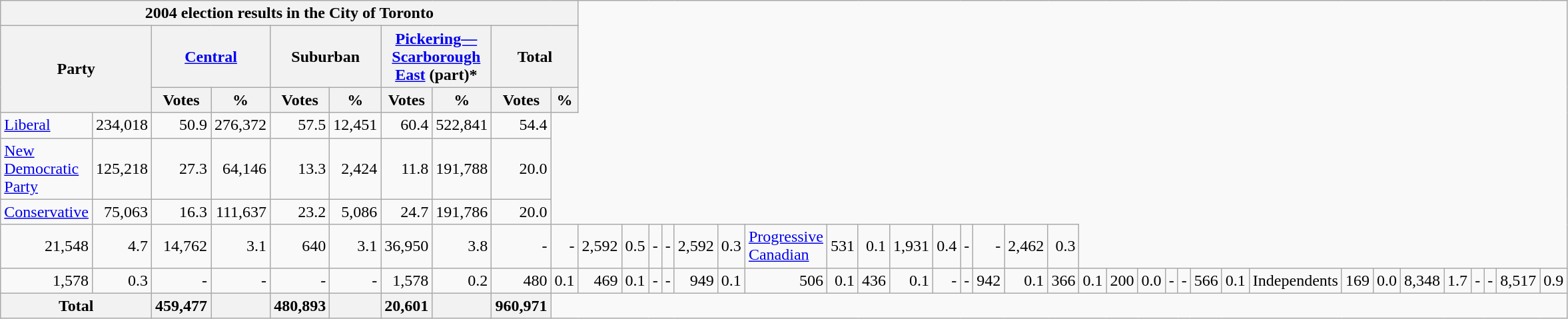<table class="wikitable mw-collapsible mw-collapsed">
<tr>
<th align="center" colspan=10>2004 election results in the City of Toronto</th>
</tr>
<tr>
<th align="centre" colspan=2 rowspan=2>Party</th>
<th align="centre" colspan=2><a href='#'>Central</a></th>
<th align="centre" colspan=2>Suburban</th>
<th align="centre" colspan=2><a href='#'>Pickering—<br>Scarborough<br>East</a> (part)*</th>
<th align="centre" colspan=2>Total</th>
</tr>
<tr>
<th align="right">Votes</th>
<th align="right">%</th>
<th align="right">Votes</th>
<th align="right">%</th>
<th align="right">Votes</th>
<th align="right">%</th>
<th align="right">Votes</th>
<th align="right">%</th>
</tr>
<tr>
<td style="width: 130px"><a href='#'>Liberal</a></td>
<td align="right">234,018</td>
<td align="right">50.9</td>
<td align="right">276,372</td>
<td align="right">57.5</td>
<td align="right">12,451</td>
<td align="right">60.4</td>
<td align="right">522,841</td>
<td align="right">54.4</td>
</tr>
<tr>
<td><a href='#'>New Democratic Party</a></td>
<td align="right">125,218</td>
<td align="right">27.3</td>
<td align="right">64,146</td>
<td align="right">13.3</td>
<td align="right">2,424</td>
<td align="right">11.8</td>
<td align="right">191,788</td>
<td align="right">20.0</td>
</tr>
<tr>
<td><a href='#'>Conservative</a></td>
<td align="right">75,063</td>
<td align="right">16.3</td>
<td align="right">111,637</td>
<td align="right">23.2</td>
<td align="right">5,086</td>
<td align="right">24.7</td>
<td align="right">191,786</td>
<td align="right">20.0</td>
</tr>
<tr>
<td align="right">21,548</td>
<td align="right">4.7</td>
<td align="right">14,762</td>
<td align="right">3.1</td>
<td align="right">640</td>
<td align="right">3.1</td>
<td align="right">36,950</td>
<td align="right">3.8<br></td>
<td align="right">-</td>
<td align="right">-</td>
<td align="right">2,592</td>
<td align="right">0.5</td>
<td align="right">-</td>
<td align="right">-</td>
<td align="right">2,592</td>
<td align="right">0.3<br></td>
<td><a href='#'>Progressive Canadian</a></td>
<td align="right">531</td>
<td align="right">0.1</td>
<td align="right">1,931</td>
<td align="right">0.4</td>
<td align="right">-</td>
<td align="right">-</td>
<td align="right">2,462</td>
<td align="right">0.3</td>
</tr>
<tr>
<td align="right">1,578</td>
<td align="right">0.3</td>
<td align="right">-</td>
<td align="right">-</td>
<td align="right">-</td>
<td align="right">-</td>
<td align="right">1,578</td>
<td align="right">0.2<br></td>
<td align="right">480</td>
<td align="right">0.1</td>
<td align="right">469</td>
<td align="right">0.1</td>
<td align="right">-</td>
<td align="right">-</td>
<td align="right">949</td>
<td align="right">0.1<br></td>
<td align="right">506</td>
<td align="right">0.1</td>
<td align="right">436</td>
<td align="right">0.1</td>
<td align="right">-</td>
<td align="right">-</td>
<td align="right">942</td>
<td align="right">0.1<br></td>
<td align="right">366</td>
<td align="right">0.1</td>
<td align="right">200</td>
<td align="right">0.0</td>
<td align="right">-</td>
<td align="right">-</td>
<td align="right">566</td>
<td align="right">0.1<br></td>
<td>Independents</td>
<td align="right">169</td>
<td align="right">0.0</td>
<td align="right">8,348</td>
<td align="right">1.7</td>
<td align="right">-</td>
<td align="right">-</td>
<td align="right">8,517</td>
<td align="right">0.9</td>
</tr>
<tr bgcolor="white">
<th align="left" colspan=2>Total</th>
<th align="right">459,477</th>
<th align="right"></th>
<th align="right">480,893</th>
<th align="right"></th>
<th align="right">20,601</th>
<th align="right"></th>
<th align="right">960,971</th>
</tr>
</table>
